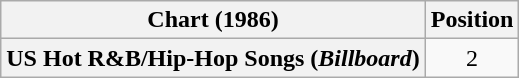<table class="wikitable plainrowheaders" style="text-align:center">
<tr>
<th scope="col">Chart (1986)</th>
<th scope="col">Position</th>
</tr>
<tr>
<th scope="row">US Hot R&B/Hip-Hop Songs (<em>Billboard</em>)</th>
<td>2</td>
</tr>
</table>
